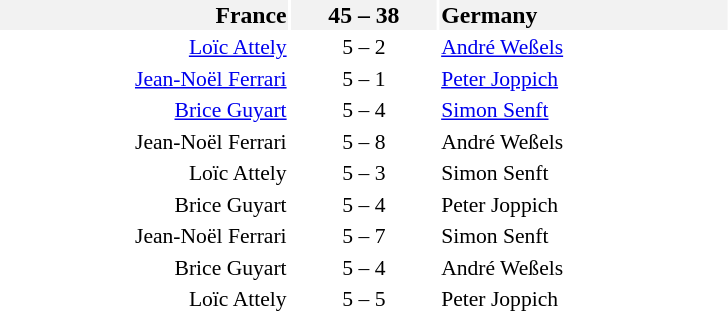<table style="font-size:90%">
<tr style="font-size:110%; background:#f2f2f2">
<td style="width:12em" align=right><strong>France</strong> </td>
<td style="width:6em" align=center><strong>45 – 38</strong></td>
<td style="width:12em"> <strong>Germany</strong></td>
</tr>
<tr>
<td align=right><a href='#'>Loïc Attely</a></td>
<td align=center>5 – 2</td>
<td><a href='#'>André Weßels</a></td>
</tr>
<tr>
<td align=right><a href='#'>Jean-Noël Ferrari</a></td>
<td align=center>5 – 1</td>
<td><a href='#'>Peter Joppich</a></td>
</tr>
<tr>
<td align=right><a href='#'>Brice Guyart</a></td>
<td align=center>5 – 4</td>
<td><a href='#'>Simon Senft</a></td>
</tr>
<tr>
<td align=right>Jean-Noël Ferrari</td>
<td align=center>5 – 8</td>
<td>André Weßels</td>
</tr>
<tr>
<td align=right>Loïc Attely</td>
<td align=center>5 – 3</td>
<td>Simon Senft</td>
</tr>
<tr>
<td align=right>Brice Guyart</td>
<td align=center>5 – 4</td>
<td>Peter Joppich</td>
</tr>
<tr>
<td align=right>Jean-Noël Ferrari</td>
<td align=center>5 – 7</td>
<td>Simon Senft</td>
</tr>
<tr>
<td align=right>Brice Guyart</td>
<td align=center>5 – 4</td>
<td>André Weßels</td>
</tr>
<tr>
<td align=right>Loïc Attely</td>
<td align=center>5 – 5</td>
<td>Peter Joppich</td>
</tr>
</table>
